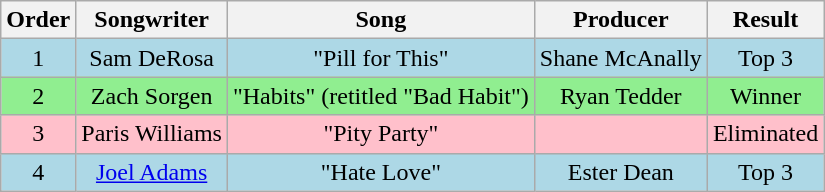<table class="wikitable plainrowheaders"  style="text-align:center">
<tr>
<th style="row">Order</th>
<th style="row">Songwriter</th>
<th style="row">Song</th>
<th style="row">Producer</th>
<th style="row">Result</th>
</tr>
<tr style="background:lightblue;">
<td>1</td>
<td>Sam DeRosa</td>
<td>"Pill for This"</td>
<td>Shane McAnally</td>
<td>Top 3</td>
</tr>
<tr style="background:lightgreen;">
<td>2</td>
<td>Zach Sorgen</td>
<td>"Habits" (retitled "Bad Habit")</td>
<td>Ryan Tedder</td>
<td>Winner</td>
</tr>
<tr style="background:pink;">
<td>3</td>
<td>Paris Williams</td>
<td>"Pity Party"</td>
<td></td>
<td>Eliminated</td>
</tr>
<tr style="background:lightblue;">
<td>4</td>
<td><a href='#'>Joel Adams</a></td>
<td>"Hate Love"</td>
<td>Ester Dean</td>
<td>Top 3</td>
</tr>
</table>
